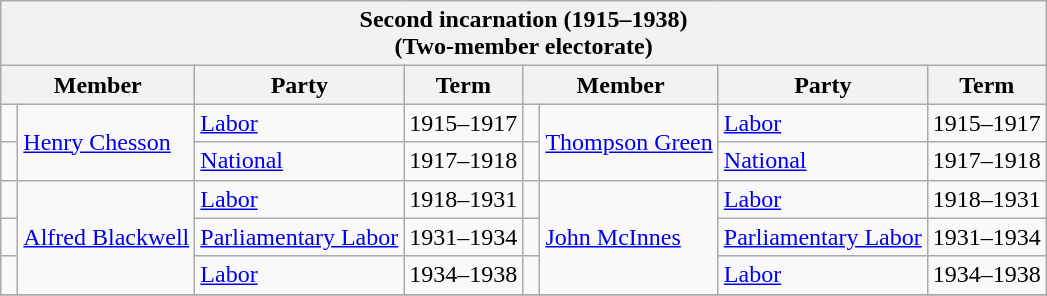<table class="wikitable">
<tr>
<th colspan=8>Second incarnation (1915–1938)<br>(Two-member electorate)</th>
</tr>
<tr>
<th colspan=2>Member</th>
<th>Party</th>
<th>Term</th>
<th colspan=2>Member</th>
<th>Party</th>
<th>Term</th>
</tr>
<tr>
<td> </td>
<td rowspan=2><a href='#'>Henry Chesson</a></td>
<td><a href='#'>Labor</a></td>
<td>1915–1917</td>
<td> </td>
<td rowspan=2><a href='#'>Thompson Green</a></td>
<td><a href='#'>Labor</a></td>
<td>1915–1917</td>
</tr>
<tr>
<td> </td>
<td><a href='#'>National</a></td>
<td>1917–1918</td>
<td> </td>
<td><a href='#'>National</a></td>
<td>1917–1918</td>
</tr>
<tr>
<td> </td>
<td rowspan=3><a href='#'>Alfred Blackwell</a></td>
<td><a href='#'>Labor</a></td>
<td>1918–1931</td>
<td> </td>
<td rowspan=3><a href='#'>John McInnes</a></td>
<td><a href='#'>Labor</a></td>
<td>1918–1931</td>
</tr>
<tr>
<td> </td>
<td><a href='#'>Parliamentary Labor</a></td>
<td>1931–1934</td>
<td> </td>
<td><a href='#'>Parliamentary Labor</a></td>
<td>1931–1934</td>
</tr>
<tr>
<td> </td>
<td><a href='#'>Labor</a></td>
<td>1934–1938</td>
<td> </td>
<td><a href='#'>Labor</a></td>
<td>1934–1938</td>
</tr>
<tr>
</tr>
</table>
